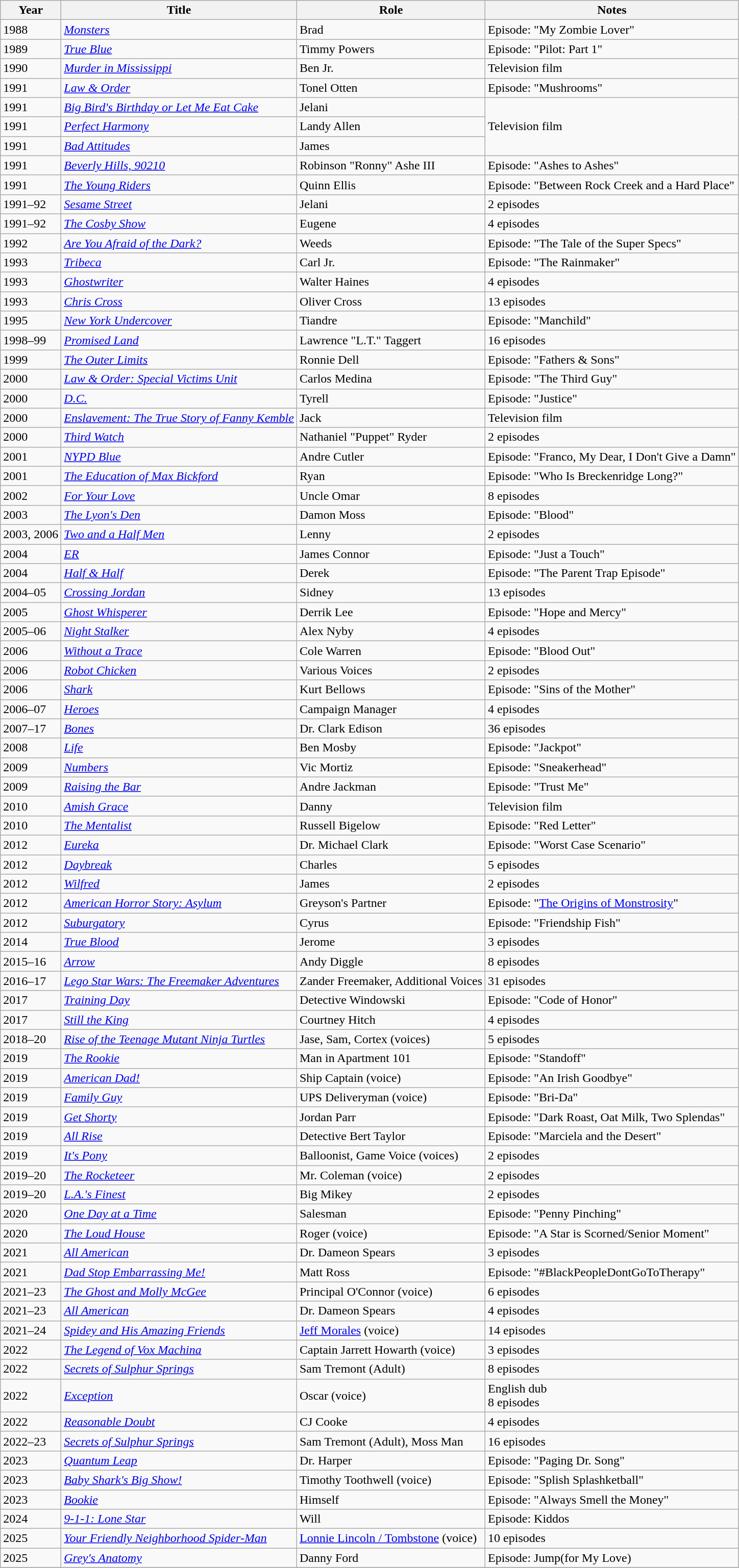<table class="wikitable sortable">
<tr>
<th>Year</th>
<th>Title</th>
<th>Role</th>
<th>Notes</th>
</tr>
<tr>
<td>1988</td>
<td><em><a href='#'>Monsters</a></em></td>
<td>Brad</td>
<td>Episode: "My Zombie Lover"</td>
</tr>
<tr>
<td>1989</td>
<td><em><a href='#'>True Blue</a></em></td>
<td>Timmy Powers</td>
<td>Episode: "Pilot: Part 1"</td>
</tr>
<tr>
<td>1990</td>
<td><em><a href='#'>Murder in Mississippi</a></em></td>
<td>Ben Jr.</td>
<td>Television film</td>
</tr>
<tr>
<td>1991</td>
<td><em><a href='#'>Law & Order</a></em></td>
<td>Tonel Otten</td>
<td>Episode: "Mushrooms"</td>
</tr>
<tr>
<td>1991</td>
<td><em><a href='#'>Big Bird's Birthday or Let Me Eat Cake</a></em></td>
<td>Jelani</td>
<td rowspan="3">Television film</td>
</tr>
<tr>
<td>1991</td>
<td><em><a href='#'>Perfect Harmony</a></em></td>
<td>Landy Allen</td>
</tr>
<tr>
<td>1991</td>
<td><em><a href='#'>Bad Attitudes</a></em></td>
<td>James</td>
</tr>
<tr>
<td>1991</td>
<td><em><a href='#'>Beverly Hills, 90210</a></em></td>
<td>Robinson "Ronny" Ashe III</td>
<td>Episode: "Ashes to Ashes"</td>
</tr>
<tr>
<td>1991</td>
<td><em><a href='#'>The Young Riders</a></em></td>
<td>Quinn Ellis</td>
<td>Episode: "Between Rock Creek and a Hard Place"</td>
</tr>
<tr>
<td>1991–92</td>
<td><em><a href='#'>Sesame Street</a></em></td>
<td>Jelani</td>
<td>2 episodes</td>
</tr>
<tr>
<td>1991–92</td>
<td><em><a href='#'>The Cosby Show</a></em></td>
<td>Eugene</td>
<td>4 episodes</td>
</tr>
<tr>
<td>1992</td>
<td><em><a href='#'>Are You Afraid of the Dark?</a></em></td>
<td>Weeds</td>
<td>Episode: "The Tale of the Super Specs"</td>
</tr>
<tr>
<td>1993</td>
<td><em><a href='#'>Tribeca</a></em></td>
<td>Carl Jr.</td>
<td>Episode: "The Rainmaker"</td>
</tr>
<tr>
<td>1993</td>
<td><em><a href='#'>Ghostwriter</a></em></td>
<td>Walter Haines</td>
<td>4 episodes</td>
</tr>
<tr>
<td>1993</td>
<td><em><a href='#'>Chris Cross</a></em></td>
<td>Oliver Cross</td>
<td>13 episodes</td>
</tr>
<tr>
<td>1995</td>
<td><em><a href='#'>New York Undercover</a></em></td>
<td>Tiandre</td>
<td>Episode: "Manchild"</td>
</tr>
<tr>
<td>1998–99</td>
<td><em><a href='#'>Promised Land</a></em></td>
<td>Lawrence "L.T." Taggert</td>
<td>16 episodes</td>
</tr>
<tr>
<td>1999</td>
<td><em><a href='#'>The Outer Limits</a></em></td>
<td>Ronnie Dell</td>
<td>Episode: "Fathers & Sons"</td>
</tr>
<tr>
<td>2000</td>
<td><em><a href='#'>Law & Order: Special Victims Unit</a></em></td>
<td>Carlos Medina</td>
<td>Episode: "The Third Guy"</td>
</tr>
<tr>
<td>2000</td>
<td><em><a href='#'>D.C.</a></em></td>
<td>Tyrell</td>
<td>Episode: "Justice"</td>
</tr>
<tr>
<td>2000</td>
<td><em><a href='#'>Enslavement: The True Story of Fanny Kemble</a></em></td>
<td>Jack</td>
<td>Television film</td>
</tr>
<tr>
<td>2000</td>
<td><em><a href='#'>Third Watch</a></em></td>
<td>Nathaniel "Puppet" Ryder</td>
<td>2 episodes</td>
</tr>
<tr>
<td>2001</td>
<td><em><a href='#'>NYPD Blue</a></em></td>
<td>Andre Cutler</td>
<td>Episode: "Franco, My Dear, I Don't Give a Damn"</td>
</tr>
<tr>
<td>2001</td>
<td><em><a href='#'>The Education of Max Bickford</a></em></td>
<td>Ryan</td>
<td>Episode: "Who Is Breckenridge Long?"</td>
</tr>
<tr>
<td>2002</td>
<td><em><a href='#'>For Your Love</a></em></td>
<td>Uncle Omar</td>
<td>8 episodes</td>
</tr>
<tr>
<td>2003</td>
<td><em><a href='#'>The Lyon's Den</a></em></td>
<td>Damon Moss</td>
<td>Episode: "Blood"</td>
</tr>
<tr>
<td>2003, 2006</td>
<td><em><a href='#'>Two and a Half Men</a></em></td>
<td>Lenny</td>
<td>2 episodes</td>
</tr>
<tr>
<td>2004</td>
<td><em><a href='#'>ER</a></em></td>
<td>James Connor</td>
<td>Episode: "Just a Touch"</td>
</tr>
<tr>
<td>2004</td>
<td><em><a href='#'>Half & Half</a></em></td>
<td>Derek</td>
<td>Episode: "The Parent Trap Episode"</td>
</tr>
<tr>
<td>2004–05</td>
<td><em><a href='#'>Crossing Jordan</a></em></td>
<td>Sidney</td>
<td>13 episodes</td>
</tr>
<tr>
<td>2005</td>
<td><em><a href='#'>Ghost Whisperer</a></em></td>
<td>Derrik Lee</td>
<td>Episode: "Hope and Mercy"</td>
</tr>
<tr>
<td>2005–06</td>
<td><em><a href='#'>Night Stalker</a></em></td>
<td>Alex Nyby</td>
<td>4 episodes</td>
</tr>
<tr>
<td>2006</td>
<td><em><a href='#'>Without a Trace</a></em></td>
<td>Cole Warren</td>
<td>Episode: "Blood Out"</td>
</tr>
<tr>
<td>2006</td>
<td><em><a href='#'>Robot Chicken</a></em></td>
<td>Various Voices</td>
<td>2 episodes</td>
</tr>
<tr>
<td>2006</td>
<td><em><a href='#'>Shark</a></em></td>
<td>Kurt Bellows</td>
<td>Episode: "Sins of the Mother"</td>
</tr>
<tr>
<td>2006–07</td>
<td><em><a href='#'>Heroes</a></em></td>
<td>Campaign Manager</td>
<td>4 episodes</td>
</tr>
<tr>
<td>2007–17</td>
<td><em><a href='#'>Bones</a></em></td>
<td>Dr. Clark Edison</td>
<td>36 episodes</td>
</tr>
<tr>
<td>2008</td>
<td><em><a href='#'>Life</a></em></td>
<td>Ben Mosby</td>
<td>Episode: "Jackpot"</td>
</tr>
<tr>
<td>2009</td>
<td><em><a href='#'>Numbers</a></em></td>
<td>Vic Mortiz</td>
<td>Episode: "Sneakerhead"</td>
</tr>
<tr>
<td>2009</td>
<td><em><a href='#'>Raising the Bar</a></em></td>
<td>Andre Jackman</td>
<td>Episode: "Trust Me"</td>
</tr>
<tr>
<td>2010</td>
<td><em><a href='#'>Amish Grace</a></em></td>
<td>Danny</td>
<td>Television film</td>
</tr>
<tr>
<td>2010</td>
<td><em><a href='#'>The Mentalist</a></em></td>
<td>Russell Bigelow</td>
<td>Episode: "Red Letter"</td>
</tr>
<tr>
<td>2012</td>
<td><em><a href='#'>Eureka</a></em></td>
<td>Dr. Michael Clark</td>
<td>Episode: "Worst Case Scenario"</td>
</tr>
<tr>
<td>2012</td>
<td><em><a href='#'>Daybreak</a></em></td>
<td>Charles</td>
<td>5 episodes</td>
</tr>
<tr>
<td>2012</td>
<td><em><a href='#'>Wilfred</a></em></td>
<td>James</td>
<td>2 episodes</td>
</tr>
<tr>
<td>2012</td>
<td><em><a href='#'>American Horror Story: Asylum</a></em></td>
<td>Greyson's Partner</td>
<td>Episode: "<a href='#'>The Origins of Monstrosity</a>"</td>
</tr>
<tr>
<td>2012</td>
<td><em><a href='#'>Suburgatory</a></em></td>
<td>Cyrus</td>
<td>Episode: "Friendship Fish"</td>
</tr>
<tr>
<td>2014</td>
<td><em><a href='#'>True Blood</a></em></td>
<td>Jerome</td>
<td>3 episodes</td>
</tr>
<tr>
<td>2015–16</td>
<td><em><a href='#'>Arrow</a></em></td>
<td>Andy Diggle</td>
<td>8 episodes</td>
</tr>
<tr>
<td>2016–17</td>
<td><em><a href='#'>Lego Star Wars: The Freemaker Adventures</a></em></td>
<td>Zander Freemaker, Additional Voices</td>
<td>31 episodes</td>
</tr>
<tr>
<td>2017</td>
<td><em><a href='#'>Training Day</a></em></td>
<td>Detective Windowski</td>
<td>Episode: "Code of Honor"</td>
</tr>
<tr>
<td>2017</td>
<td><em><a href='#'>Still the King</a></em></td>
<td>Courtney Hitch</td>
<td>4 episodes</td>
</tr>
<tr>
<td>2018–20</td>
<td><em><a href='#'>Rise of the Teenage Mutant Ninja Turtles</a></em></td>
<td>Jase, Sam, Cortex (voices)</td>
<td>5 episodes</td>
</tr>
<tr>
<td>2019</td>
<td><em><a href='#'>The Rookie</a></em></td>
<td>Man in Apartment 101</td>
<td>Episode: "Standoff"</td>
</tr>
<tr>
<td>2019</td>
<td><em><a href='#'>American Dad!</a></em></td>
<td>Ship Captain (voice)</td>
<td>Episode: "An Irish Goodbye"</td>
</tr>
<tr>
<td>2019</td>
<td><em><a href='#'>Family Guy</a></em></td>
<td>UPS Deliveryman (voice)</td>
<td>Episode: "Bri-Da"</td>
</tr>
<tr>
<td>2019</td>
<td><em><a href='#'>Get Shorty</a></em></td>
<td>Jordan Parr</td>
<td>Episode: "Dark Roast, Oat Milk, Two Splendas"</td>
</tr>
<tr>
<td>2019</td>
<td><em><a href='#'>All Rise</a></em></td>
<td>Detective Bert Taylor</td>
<td>Episode: "Marciela and the Desert"</td>
</tr>
<tr>
<td>2019</td>
<td><em><a href='#'>It's Pony</a></em></td>
<td>Balloonist, Game Voice (voices)</td>
<td>2 episodes</td>
</tr>
<tr>
<td>2019–20</td>
<td><em><a href='#'>The Rocketeer</a></em></td>
<td>Mr. Coleman (voice)</td>
<td>2 episodes</td>
</tr>
<tr>
<td>2019–20</td>
<td><em><a href='#'>L.A.'s Finest</a></em></td>
<td>Big Mikey</td>
<td>2 episodes</td>
</tr>
<tr>
<td>2020</td>
<td><em><a href='#'>One Day at a Time</a></em></td>
<td>Salesman</td>
<td>Episode: "Penny Pinching"</td>
</tr>
<tr>
<td>2020</td>
<td><em><a href='#'>The Loud House</a></em></td>
<td>Roger (voice)</td>
<td>Episode: "A Star is Scorned/Senior Moment"</td>
</tr>
<tr>
<td>2021</td>
<td><em><a href='#'>All American</a></em></td>
<td>Dr. Dameon Spears</td>
<td>3 episodes</td>
</tr>
<tr>
<td>2021</td>
<td><em><a href='#'>Dad Stop Embarrassing Me!</a></em></td>
<td>Matt Ross</td>
<td>Episode: "#BlackPeopleDontGoToTherapy"</td>
</tr>
<tr>
<td>2021–23</td>
<td><em><a href='#'>The Ghost and Molly McGee</a></em></td>
<td>Principal O'Connor (voice)</td>
<td>6 episodes</td>
</tr>
<tr>
<td>2021–23</td>
<td><em><a href='#'>All American</a></em></td>
<td>Dr. Dameon Spears</td>
<td>4 episodes</td>
</tr>
<tr>
<td>2021–24</td>
<td><em><a href='#'>Spidey and His Amazing Friends</a></em></td>
<td><a href='#'>Jeff Morales</a> (voice)</td>
<td>14 episodes</td>
</tr>
<tr>
<td>2022</td>
<td><em><a href='#'>The Legend of Vox Machina</a></em></td>
<td>Captain Jarrett Howarth (voice)</td>
<td>3 episodes</td>
</tr>
<tr>
<td>2022</td>
<td><em><a href='#'>Secrets of Sulphur Springs</a></em></td>
<td>Sam Tremont (Adult)</td>
<td>8 episodes</td>
</tr>
<tr>
<td>2022</td>
<td><em><a href='#'>Exception</a></em></td>
<td>Oscar (voice)</td>
<td>English dub<br>8 episodes</td>
</tr>
<tr>
<td>2022</td>
<td><em><a href='#'>Reasonable Doubt</a></em></td>
<td>CJ Cooke</td>
<td>4 episodes</td>
</tr>
<tr>
<td>2022–23</td>
<td><em><a href='#'>Secrets of Sulphur Springs</a></em></td>
<td>Sam Tremont (Adult), Moss Man</td>
<td>16 episodes</td>
</tr>
<tr>
<td>2023</td>
<td><em><a href='#'>Quantum Leap</a></em></td>
<td>Dr. Harper</td>
<td>Episode: "Paging Dr. Song"</td>
</tr>
<tr>
<td>2023</td>
<td><em><a href='#'>Baby Shark's Big Show!</a></em></td>
<td>Timothy Toothwell (voice)</td>
<td>Episode: "Splish Splashketball"</td>
</tr>
<tr>
<td>2023</td>
<td><em><a href='#'>Bookie</a></em></td>
<td>Himself</td>
<td>Episode: "Always Smell the Money"</td>
</tr>
<tr>
<td>2024</td>
<td><em><a href='#'>9-1-1: Lone Star</a></em></td>
<td>Will</td>
<td>Episode: Kiddos</td>
</tr>
<tr>
<td>2025</td>
<td><em><a href='#'>Your Friendly Neighborhood Spider-Man</a></em></td>
<td><a href='#'>Lonnie Lincoln / Tombstone</a> (voice)</td>
<td>10 episodes</td>
</tr>
<tr>
<td>2025</td>
<td><em><a href='#'>Grey's Anatomy</a></em></td>
<td>Danny Ford</td>
<td>Episode: Jump(for My Love)</td>
</tr>
<tr>
</tr>
</table>
